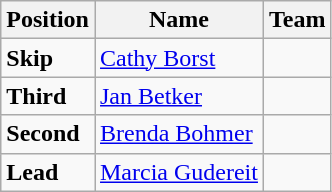<table class="wikitable">
<tr>
<th><strong>Position</strong></th>
<th><strong>Name</strong></th>
<th><strong>Team</strong></th>
</tr>
<tr>
<td><strong>Skip</strong></td>
<td><a href='#'>Cathy Borst</a></td>
<td></td>
</tr>
<tr>
<td><strong>Third</strong></td>
<td><a href='#'>Jan Betker</a> </td>
<td></td>
</tr>
<tr>
<td><strong>Second</strong></td>
<td><a href='#'>Brenda Bohmer</a></td>
<td></td>
</tr>
<tr>
<td><strong>Lead</strong></td>
<td><a href='#'>Marcia Gudereit</a></td>
<td></td>
</tr>
</table>
